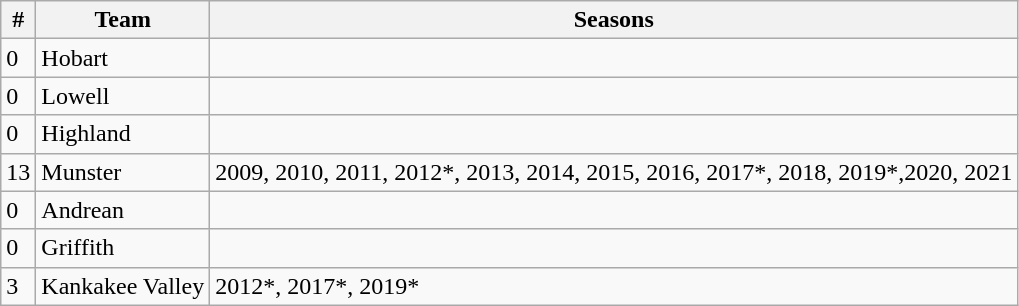<table class="wikitable" style=>
<tr>
<th>#</th>
<th>Team</th>
<th>Seasons</th>
</tr>
<tr>
<td>0</td>
<td>Hobart</td>
<td></td>
</tr>
<tr>
<td>0</td>
<td>Lowell</td>
<td></td>
</tr>
<tr>
<td>0</td>
<td>Highland</td>
<td></td>
</tr>
<tr>
<td>13</td>
<td>Munster</td>
<td>2009, 2010, 2011, 2012*, 2013, 2014, 2015, 2016, 2017*, 2018, 2019*,2020, 2021</td>
</tr>
<tr>
<td>0</td>
<td>Andrean</td>
<td></td>
</tr>
<tr>
<td>0</td>
<td>Griffith</td>
<td></td>
</tr>
<tr>
<td>3</td>
<td>Kankakee Valley</td>
<td>2012*, 2017*, 2019*</td>
</tr>
</table>
